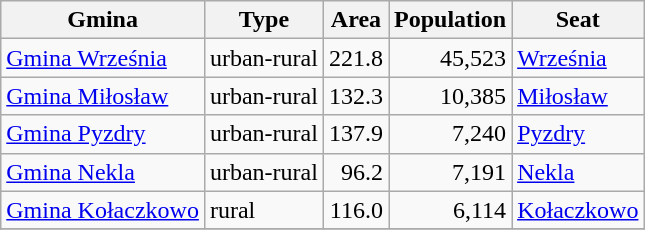<table class="wikitable">
<tr>
<th>Gmina</th>
<th>Type</th>
<th>Area<br></th>
<th>Population<br></th>
<th>Seat</th>
</tr>
<tr>
<td><a href='#'>Gmina Września</a></td>
<td>urban-rural</td>
<td style="text-align:right;">221.8</td>
<td style="text-align:right;">45,523</td>
<td><a href='#'>Września</a></td>
</tr>
<tr>
<td><a href='#'>Gmina Miłosław</a></td>
<td>urban-rural</td>
<td style="text-align:right;">132.3</td>
<td style="text-align:right;">10,385</td>
<td><a href='#'>Miłosław</a></td>
</tr>
<tr>
<td><a href='#'>Gmina Pyzdry</a></td>
<td>urban-rural</td>
<td style="text-align:right;">137.9</td>
<td style="text-align:right;">7,240</td>
<td><a href='#'>Pyzdry</a></td>
</tr>
<tr>
<td><a href='#'>Gmina Nekla</a></td>
<td>urban-rural</td>
<td style="text-align:right;">96.2</td>
<td style="text-align:right;">7,191</td>
<td><a href='#'>Nekla</a></td>
</tr>
<tr>
<td><a href='#'>Gmina Kołaczkowo</a></td>
<td>rural</td>
<td style="text-align:right;">116.0</td>
<td style="text-align:right;">6,114</td>
<td><a href='#'>Kołaczkowo</a></td>
</tr>
<tr>
</tr>
</table>
